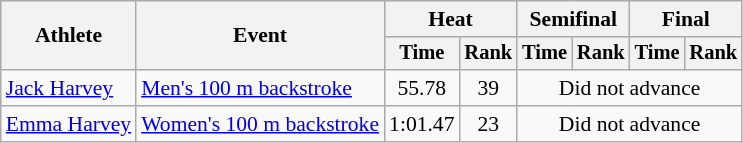<table class=wikitable style="font-size:90%">
<tr>
<th rowspan="2">Athlete</th>
<th rowspan="2">Event</th>
<th colspan="2">Heat</th>
<th colspan="2">Semifinal</th>
<th colspan="2">Final</th>
</tr>
<tr style="font-size:95%">
<th>Time</th>
<th>Rank</th>
<th>Time</th>
<th>Rank</th>
<th>Time</th>
<th>Rank</th>
</tr>
<tr align=center>
<td align=left><a href='#'>Jack Harvey</a></td>
<td align=left><a href='#'>Men's 100 m backstroke</a></td>
<td>55.78</td>
<td>39</td>
<td colspan="4">Did not advance</td>
</tr>
<tr align=center>
<td align=left><a href='#'>Emma Harvey</a></td>
<td align=left><a href='#'>Women's 100 m backstroke</a></td>
<td>1:01.47</td>
<td>23</td>
<td colspan="4">Did not advance</td>
</tr>
</table>
